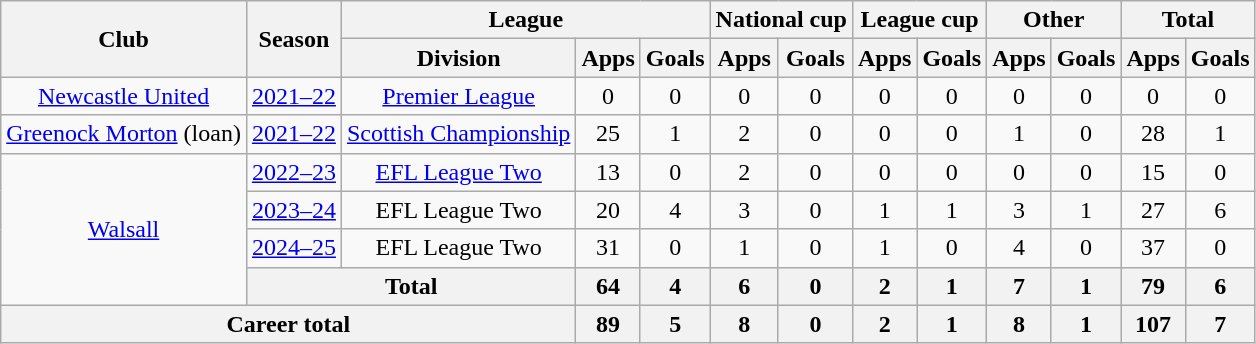<table class=wikitable style=text-align:center>
<tr>
<th rowspan=2>Club</th>
<th rowspan=2>Season</th>
<th colspan=3>League</th>
<th colspan=2>National cup</th>
<th colspan=2>League cup</th>
<th colspan=2>Other</th>
<th colspan=2>Total</th>
</tr>
<tr>
<th>Division</th>
<th>Apps</th>
<th>Goals</th>
<th>Apps</th>
<th>Goals</th>
<th>Apps</th>
<th>Goals</th>
<th>Apps</th>
<th>Goals</th>
<th>Apps</th>
<th>Goals</th>
</tr>
<tr>
<td><a href='#'>Newcastle United</a></td>
<td><a href='#'>2021–22</a></td>
<td><a href='#'>Premier League</a></td>
<td>0</td>
<td>0</td>
<td>0</td>
<td>0</td>
<td>0</td>
<td>0</td>
<td>0</td>
<td>0</td>
<td>0</td>
<td>0</td>
</tr>
<tr>
<td><a href='#'>Greenock Morton</a> (loan)</td>
<td><a href='#'>2021–22</a></td>
<td><a href='#'>Scottish Championship</a></td>
<td>25</td>
<td>1</td>
<td>2</td>
<td>0</td>
<td>0</td>
<td>0</td>
<td>1</td>
<td>0</td>
<td>28</td>
<td>1</td>
</tr>
<tr>
<td rowspan=4><a href='#'>Walsall</a></td>
<td><a href='#'>2022–23</a></td>
<td><a href='#'>EFL League Two</a></td>
<td>13</td>
<td>0</td>
<td>2</td>
<td>0</td>
<td>0</td>
<td>0</td>
<td>0</td>
<td>0</td>
<td>15</td>
<td>0</td>
</tr>
<tr>
<td><a href='#'>2023–24</a></td>
<td>EFL League Two</td>
<td>20</td>
<td>4</td>
<td>3</td>
<td>0</td>
<td>1</td>
<td>1</td>
<td>3</td>
<td>1</td>
<td>27</td>
<td>6</td>
</tr>
<tr>
<td><a href='#'>2024–25</a></td>
<td>EFL League Two</td>
<td>31</td>
<td>0</td>
<td>1</td>
<td>0</td>
<td>1</td>
<td>0</td>
<td>4</td>
<td>0</td>
<td>37</td>
<td>0</td>
</tr>
<tr>
<th colspan="2">Total</th>
<th>64</th>
<th>4</th>
<th>6</th>
<th>0</th>
<th>2</th>
<th>1</th>
<th>7</th>
<th>1</th>
<th>79</th>
<th>6</th>
</tr>
<tr>
<th colspan="3">Career total</th>
<th>89</th>
<th>5</th>
<th>8</th>
<th>0</th>
<th>2</th>
<th>1</th>
<th>8</th>
<th>1</th>
<th>107</th>
<th>7</th>
</tr>
</table>
